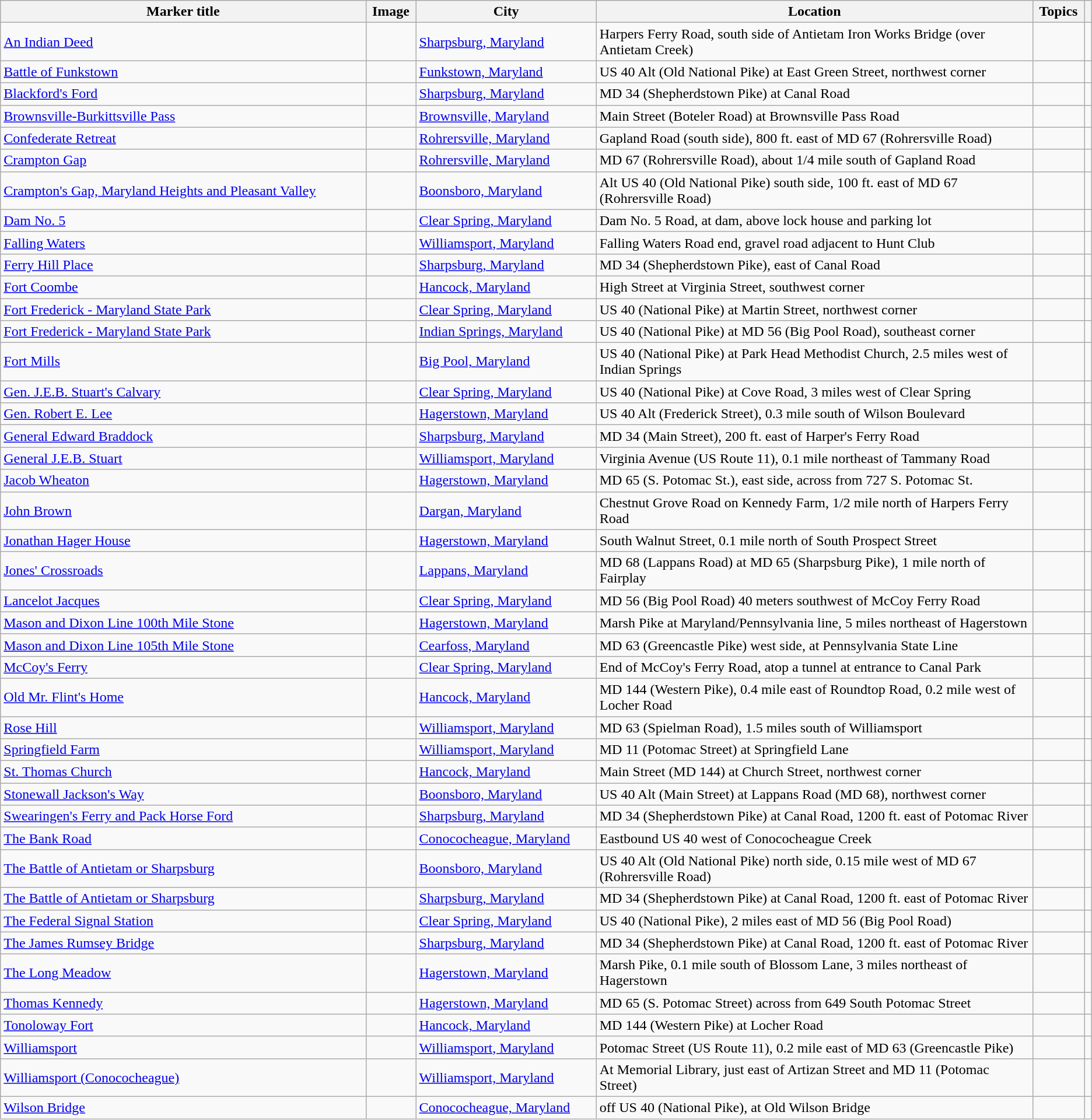<table class="wikitable sortable">
<tr>
<th><strong>Marker title</strong></th>
<th class="unsortable"><strong>Image</strong></th>
<th><strong>City</strong></th>
<th style="width:40%"><strong>Location</strong></th>
<th><strong>Topics</strong></th>
<th class="unsortable"></th>
</tr>
<tr>
<td><a href='#'>An Indian Deed</a></td>
<td></td>
<td><a href='#'>Sharpsburg, Maryland</a></td>
<td>Harpers Ferry Road, south side of Antietam Iron Works Bridge (over Antietam Creek)<br><small></small></td>
<td></td>
<td></td>
</tr>
<tr>
<td><a href='#'>Battle of Funkstown</a></td>
<td></td>
<td><a href='#'>Funkstown, Maryland</a></td>
<td>US 40 Alt (Old National Pike) at East Green Street, northwest corner<br><small></small></td>
<td></td>
<td></td>
</tr>
<tr>
<td><a href='#'>Blackford's Ford</a></td>
<td></td>
<td><a href='#'>Sharpsburg, Maryland</a></td>
<td>MD 34 (Shepherdstown Pike) at Canal Road<br><small></small></td>
<td></td>
<td></td>
</tr>
<tr>
<td><a href='#'>Brownsville-Burkittsville Pass</a></td>
<td></td>
<td><a href='#'>Brownsville, Maryland</a></td>
<td>Main Street  (Boteler Road) at Brownsville Pass Road<br><small></small></td>
<td></td>
<td></td>
</tr>
<tr>
<td><a href='#'>Confederate Retreat</a></td>
<td></td>
<td><a href='#'>Rohrersville, Maryland</a></td>
<td>Gapland Road (south side), 800 ft. east of MD 67 (Rohrersville Road)<br><small></small></td>
<td></td>
<td></td>
</tr>
<tr>
<td><a href='#'>Crampton Gap</a></td>
<td></td>
<td><a href='#'>Rohrersville, Maryland</a></td>
<td>MD 67 (Rohrersville Road), about 1/4 mile south of Gapland Road<br><small></small></td>
<td></td>
<td></td>
</tr>
<tr>
<td><a href='#'>Crampton's Gap, Maryland Heights and Pleasant Valley</a></td>
<td></td>
<td><a href='#'>Boonsboro, Maryland</a></td>
<td>Alt US 40 (Old National Pike) south side, 100 ft. east of MD 67 (Rohrersville Road)<br><small></small></td>
<td></td>
<td></td>
</tr>
<tr>
<td><a href='#'>Dam No. 5</a></td>
<td></td>
<td><a href='#'>Clear Spring, Maryland</a></td>
<td>Dam No. 5 Road, at dam, above lock house and parking lot<br><small></small></td>
<td></td>
<td></td>
</tr>
<tr>
<td><a href='#'>Falling Waters</a></td>
<td></td>
<td><a href='#'>Williamsport, Maryland</a></td>
<td>Falling Waters Road end, gravel road adjacent to Hunt Club<br><small></small></td>
<td></td>
<td></td>
</tr>
<tr>
<td><a href='#'>Ferry Hill Place</a></td>
<td></td>
<td><a href='#'>Sharpsburg, Maryland</a></td>
<td>MD 34 (Shepherdstown Pike), east of Canal Road<br><small></small></td>
<td></td>
<td></td>
</tr>
<tr>
<td><a href='#'>Fort Coombe</a></td>
<td></td>
<td><a href='#'>Hancock, Maryland</a></td>
<td>High Street at Virginia Street, southwest corner<br><small></small></td>
<td></td>
<td></td>
</tr>
<tr>
<td><a href='#'>Fort Frederick - Maryland State Park</a></td>
<td></td>
<td><a href='#'>Clear Spring, Maryland</a></td>
<td>US 40 (National Pike) at Martin Street, northwest corner<br><small></small></td>
<td></td>
<td></td>
</tr>
<tr>
<td><a href='#'>Fort Frederick - Maryland State Park</a></td>
<td></td>
<td><a href='#'>Indian Springs, Maryland</a></td>
<td>US 40 (National Pike) at MD 56 (Big Pool Road), southeast corner<br><small></small></td>
<td></td>
<td></td>
</tr>
<tr>
<td><a href='#'>Fort Mills</a></td>
<td></td>
<td><a href='#'>Big Pool, Maryland</a></td>
<td>US 40 (National Pike) at Park Head Methodist Church, 2.5 miles west of Indian Springs<br><small></small></td>
<td></td>
<td></td>
</tr>
<tr>
<td><a href='#'>Gen. J.E.B. Stuart's Calvary</a></td>
<td></td>
<td><a href='#'>Clear Spring, Maryland</a></td>
<td>US 40 (National Pike) at Cove Road, 3 miles west of Clear Spring<br><small></small></td>
<td></td>
<td></td>
</tr>
<tr>
<td><a href='#'>Gen. Robert E. Lee</a></td>
<td></td>
<td><a href='#'>Hagerstown, Maryland</a></td>
<td>US 40 Alt (Frederick Street), 0.3 mile south of Wilson Boulevard<br><small></small></td>
<td></td>
<td></td>
</tr>
<tr>
<td><a href='#'>General Edward Braddock</a></td>
<td></td>
<td><a href='#'>Sharpsburg, Maryland</a></td>
<td>MD 34 (Main Street), 200 ft. east of Harper's Ferry Road<br><small></small></td>
<td></td>
<td></td>
</tr>
<tr>
<td><a href='#'>General J.E.B. Stuart</a></td>
<td></td>
<td><a href='#'>Williamsport, Maryland</a></td>
<td>Virginia Avenue (US Route 11), 0.1 mile northeast of Tammany Road<br><small></small></td>
<td></td>
<td></td>
</tr>
<tr>
<td><a href='#'>Jacob Wheaton</a></td>
<td></td>
<td><a href='#'>Hagerstown, Maryland</a></td>
<td>MD 65 (S. Potomac St.), east side, across from 727 S. Potomac St.<br><small></small></td>
<td></td>
<td></td>
</tr>
<tr>
<td><a href='#'>John Brown</a></td>
<td></td>
<td><a href='#'>Dargan, Maryland</a></td>
<td>Chestnut Grove Road on Kennedy Farm, 1/2 mile north of Harpers Ferry Road<br><small></small></td>
<td></td>
<td></td>
</tr>
<tr>
<td><a href='#'>Jonathan Hager House</a></td>
<td></td>
<td><a href='#'>Hagerstown, Maryland</a></td>
<td>South Walnut Street, 0.1 mile north of South Prospect Street<br><small></small></td>
<td></td>
<td></td>
</tr>
<tr>
<td><a href='#'>Jones' Crossroads</a></td>
<td></td>
<td><a href='#'>Lappans, Maryland</a></td>
<td>MD 68 (Lappans Road) at MD 65 (Sharpsburg Pike), 1 mile north of Fairplay<br><small></small></td>
<td></td>
<td></td>
</tr>
<tr>
<td><a href='#'>Lancelot Jacques</a></td>
<td></td>
<td><a href='#'>Clear Spring, Maryland</a></td>
<td>MD 56 (Big Pool Road) 40 meters southwest of McCoy Ferry Road<br><small></small></td>
<td></td>
<td></td>
</tr>
<tr>
<td><a href='#'>Mason and Dixon Line 100th Mile Stone</a></td>
<td></td>
<td><a href='#'>Hagerstown, Maryland</a></td>
<td>Marsh Pike at Maryland/Pennsylvania line, 5 miles northeast of Hagerstown<br><small></small></td>
<td></td>
<td></td>
</tr>
<tr>
<td><a href='#'>Mason and Dixon Line 105th Mile Stone</a></td>
<td></td>
<td><a href='#'>Cearfoss, Maryland</a></td>
<td>MD 63 (Greencastle Pike) west side, at Pennsylvania State Line<br><small></small></td>
<td></td>
<td></td>
</tr>
<tr>
<td><a href='#'>McCoy's Ferry</a></td>
<td></td>
<td><a href='#'>Clear Spring, Maryland</a></td>
<td>End of McCoy's Ferry Road, atop a tunnel at entrance to Canal Park<br><small></small></td>
<td></td>
<td></td>
</tr>
<tr>
<td><a href='#'>Old Mr. Flint's Home</a></td>
<td></td>
<td><a href='#'>Hancock, Maryland</a></td>
<td>MD 144 (Western Pike), 0.4 mile east of Roundtop Road, 0.2 mile west of Locher Road<br><small></small></td>
<td></td>
<td></td>
</tr>
<tr>
<td><a href='#'>Rose Hill</a></td>
<td></td>
<td><a href='#'>Williamsport, Maryland</a></td>
<td>MD 63 (Spielman Road), 1.5 miles south of Williamsport<br><small></small></td>
<td></td>
<td></td>
</tr>
<tr>
<td><a href='#'>Springfield Farm</a></td>
<td></td>
<td><a href='#'>Williamsport, Maryland</a></td>
<td>MD 11 (Potomac Street) at Springfield Lane<br><small></small></td>
<td></td>
<td></td>
</tr>
<tr>
<td><a href='#'>St. Thomas Church</a></td>
<td></td>
<td><a href='#'>Hancock, Maryland</a></td>
<td>Main Street (MD 144) at Church Street, northwest corner<br><small></small></td>
<td></td>
<td></td>
</tr>
<tr>
<td><a href='#'>Stonewall Jackson's Way</a></td>
<td></td>
<td><a href='#'>Boonsboro, Maryland</a></td>
<td>US 40 Alt (Main Street) at Lappans Road (MD 68), northwest corner<br><small></small></td>
<td></td>
<td></td>
</tr>
<tr>
<td><a href='#'>Swearingen's Ferry and Pack Horse Ford</a></td>
<td></td>
<td><a href='#'>Sharpsburg, Maryland</a></td>
<td>MD 34 (Shepherdstown Pike) at Canal Road, 1200 ft. east of Potomac River<br><small></small></td>
<td></td>
<td></td>
</tr>
<tr>
<td><a href='#'>The Bank Road</a></td>
<td></td>
<td><a href='#'>Conococheague, Maryland</a></td>
<td>Eastbound US 40 west of Conococheague Creek<br><small></small></td>
<td></td>
<td></td>
</tr>
<tr>
<td><a href='#'>The Battle of Antietam or Sharpsburg</a></td>
<td></td>
<td><a href='#'>Boonsboro, Maryland</a></td>
<td>US 40 Alt (Old National Pike) north side, 0.15 mile west of MD 67 (Rohrersville Road)<br><small></small></td>
<td></td>
<td></td>
</tr>
<tr>
<td><a href='#'>The Battle of Antietam or Sharpsburg</a></td>
<td></td>
<td><a href='#'>Sharpsburg, Maryland</a></td>
<td>MD 34 (Shepherdstown Pike) at Canal Road, 1200 ft. east of Potomac River<br><small></small></td>
<td></td>
<td></td>
</tr>
<tr>
<td><a href='#'>The Federal Signal Station</a></td>
<td></td>
<td><a href='#'>Clear Spring, Maryland</a></td>
<td>US 40 (National Pike), 2 miles east of MD 56 (Big Pool Road)<br><small></small></td>
<td></td>
<td></td>
</tr>
<tr>
<td><a href='#'>The James Rumsey Bridge</a></td>
<td></td>
<td><a href='#'>Sharpsburg, Maryland</a></td>
<td>MD 34 (Shepherdstown Pike) at Canal Road, 1200 ft. east of Potomac River<br><small></small></td>
<td></td>
<td></td>
</tr>
<tr>
<td><a href='#'>The Long Meadow</a></td>
<td></td>
<td><a href='#'>Hagerstown, Maryland</a></td>
<td>Marsh Pike, 0.1 mile south of Blossom Lane, 3 miles northeast of Hagerstown<br><small></small></td>
<td></td>
<td></td>
</tr>
<tr>
<td><a href='#'>Thomas Kennedy</a></td>
<td></td>
<td><a href='#'>Hagerstown, Maryland</a></td>
<td>MD 65 (S. Potomac Street) across from 649 South Potomac Street<br><small></small></td>
<td></td>
<td></td>
</tr>
<tr>
<td><a href='#'>Tonoloway Fort</a></td>
<td></td>
<td><a href='#'>Hancock, Maryland</a></td>
<td>MD 144 (Western Pike) at Locher Road<br><small></small></td>
<td></td>
<td></td>
</tr>
<tr>
<td><a href='#'>Williamsport</a></td>
<td></td>
<td><a href='#'>Williamsport, Maryland</a></td>
<td>Potomac Street (US Route 11), 0.2 mile east of MD 63 (Greencastle Pike)<br><small></small></td>
<td></td>
<td></td>
</tr>
<tr>
<td><a href='#'>Williamsport (Conococheague)</a></td>
<td></td>
<td><a href='#'>Williamsport, Maryland</a></td>
<td>At Memorial Library, just east of Artizan Street and MD 11 (Potomac Street)<br><small></small></td>
<td></td>
<td></td>
</tr>
<tr>
<td><a href='#'>Wilson Bridge</a></td>
<td></td>
<td><a href='#'>Conococheague, Maryland</a></td>
<td>off US 40 (National Pike), at Old Wilson Bridge<br><small></small></td>
<td></td>
<td></td>
</tr>
<tr>
</tr>
</table>
